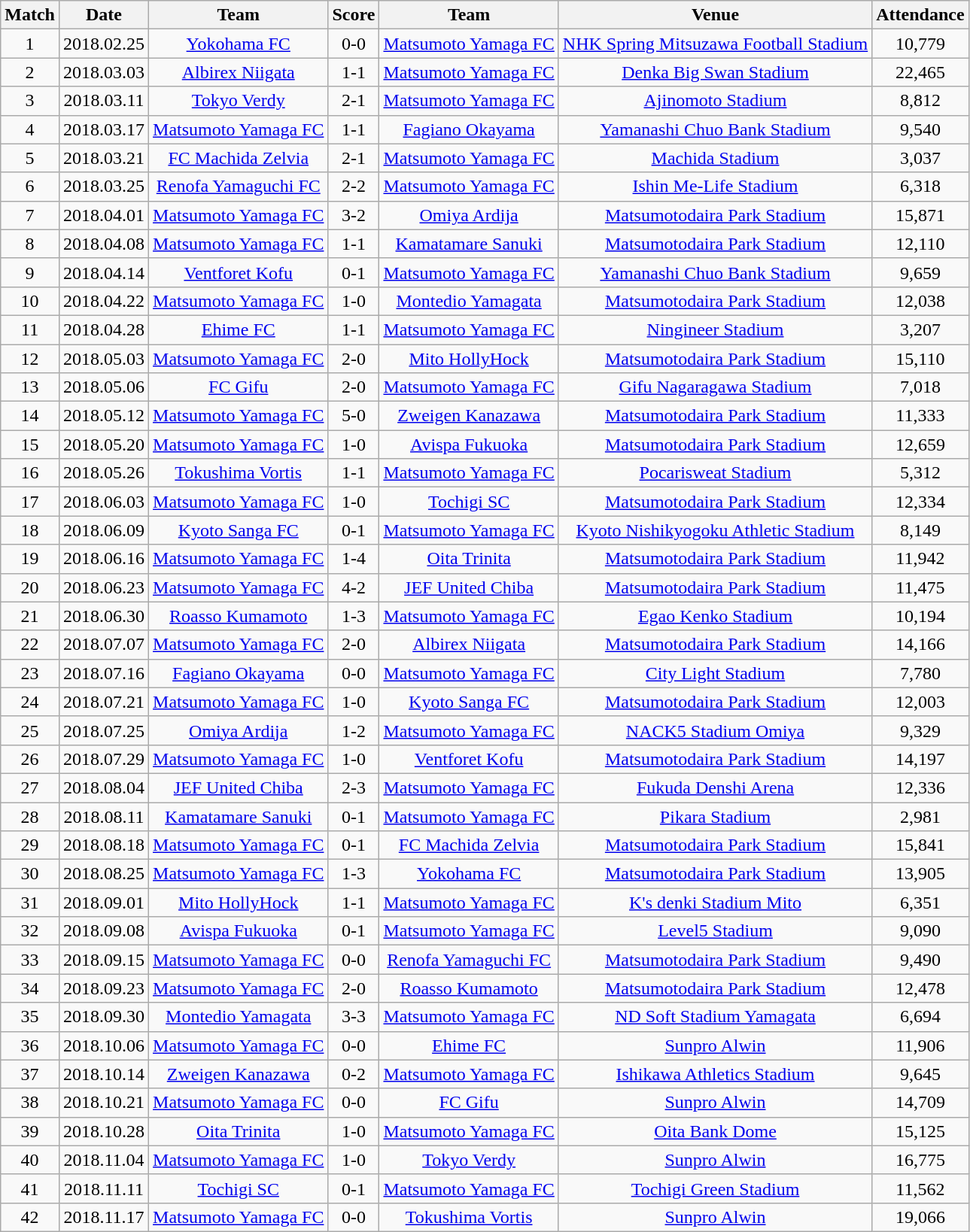<table class="wikitable" style="text-align:center;">
<tr>
<th>Match</th>
<th>Date</th>
<th>Team</th>
<th>Score</th>
<th>Team</th>
<th>Venue</th>
<th>Attendance</th>
</tr>
<tr>
<td>1</td>
<td>2018.02.25</td>
<td><a href='#'>Yokohama FC</a></td>
<td>0-0</td>
<td><a href='#'>Matsumoto Yamaga FC</a></td>
<td><a href='#'>NHK Spring Mitsuzawa Football Stadium</a></td>
<td>10,779</td>
</tr>
<tr>
<td>2</td>
<td>2018.03.03</td>
<td><a href='#'>Albirex Niigata</a></td>
<td>1-1</td>
<td><a href='#'>Matsumoto Yamaga FC</a></td>
<td><a href='#'>Denka Big Swan Stadium</a></td>
<td>22,465</td>
</tr>
<tr>
<td>3</td>
<td>2018.03.11</td>
<td><a href='#'>Tokyo Verdy</a></td>
<td>2-1</td>
<td><a href='#'>Matsumoto Yamaga FC</a></td>
<td><a href='#'>Ajinomoto Stadium</a></td>
<td>8,812</td>
</tr>
<tr>
<td>4</td>
<td>2018.03.17</td>
<td><a href='#'>Matsumoto Yamaga FC</a></td>
<td>1-1</td>
<td><a href='#'>Fagiano Okayama</a></td>
<td><a href='#'>Yamanashi Chuo Bank Stadium</a></td>
<td>9,540</td>
</tr>
<tr>
<td>5</td>
<td>2018.03.21</td>
<td><a href='#'>FC Machida Zelvia</a></td>
<td>2-1</td>
<td><a href='#'>Matsumoto Yamaga FC</a></td>
<td><a href='#'>Machida Stadium</a></td>
<td>3,037</td>
</tr>
<tr>
<td>6</td>
<td>2018.03.25</td>
<td><a href='#'>Renofa Yamaguchi FC</a></td>
<td>2-2</td>
<td><a href='#'>Matsumoto Yamaga FC</a></td>
<td><a href='#'>Ishin Me-Life Stadium</a></td>
<td>6,318</td>
</tr>
<tr>
<td>7</td>
<td>2018.04.01</td>
<td><a href='#'>Matsumoto Yamaga FC</a></td>
<td>3-2</td>
<td><a href='#'>Omiya Ardija</a></td>
<td><a href='#'>Matsumotodaira Park Stadium</a></td>
<td>15,871</td>
</tr>
<tr>
<td>8</td>
<td>2018.04.08</td>
<td><a href='#'>Matsumoto Yamaga FC</a></td>
<td>1-1</td>
<td><a href='#'>Kamatamare Sanuki</a></td>
<td><a href='#'>Matsumotodaira Park Stadium</a></td>
<td>12,110</td>
</tr>
<tr>
<td>9</td>
<td>2018.04.14</td>
<td><a href='#'>Ventforet Kofu</a></td>
<td>0-1</td>
<td><a href='#'>Matsumoto Yamaga FC</a></td>
<td><a href='#'>Yamanashi Chuo Bank Stadium</a></td>
<td>9,659</td>
</tr>
<tr>
<td>10</td>
<td>2018.04.22</td>
<td><a href='#'>Matsumoto Yamaga FC</a></td>
<td>1-0</td>
<td><a href='#'>Montedio Yamagata</a></td>
<td><a href='#'>Matsumotodaira Park Stadium</a></td>
<td>12,038</td>
</tr>
<tr>
<td>11</td>
<td>2018.04.28</td>
<td><a href='#'>Ehime FC</a></td>
<td>1-1</td>
<td><a href='#'>Matsumoto Yamaga FC</a></td>
<td><a href='#'>Ningineer Stadium</a></td>
<td>3,207</td>
</tr>
<tr>
<td>12</td>
<td>2018.05.03</td>
<td><a href='#'>Matsumoto Yamaga FC</a></td>
<td>2-0</td>
<td><a href='#'>Mito HollyHock</a></td>
<td><a href='#'>Matsumotodaira Park Stadium</a></td>
<td>15,110</td>
</tr>
<tr>
<td>13</td>
<td>2018.05.06</td>
<td><a href='#'>FC Gifu</a></td>
<td>2-0</td>
<td><a href='#'>Matsumoto Yamaga FC</a></td>
<td><a href='#'>Gifu Nagaragawa Stadium</a></td>
<td>7,018</td>
</tr>
<tr>
<td>14</td>
<td>2018.05.12</td>
<td><a href='#'>Matsumoto Yamaga FC</a></td>
<td>5-0</td>
<td><a href='#'>Zweigen Kanazawa</a></td>
<td><a href='#'>Matsumotodaira Park Stadium</a></td>
<td>11,333</td>
</tr>
<tr>
<td>15</td>
<td>2018.05.20</td>
<td><a href='#'>Matsumoto Yamaga FC</a></td>
<td>1-0</td>
<td><a href='#'>Avispa Fukuoka</a></td>
<td><a href='#'>Matsumotodaira Park Stadium</a></td>
<td>12,659</td>
</tr>
<tr>
<td>16</td>
<td>2018.05.26</td>
<td><a href='#'>Tokushima Vortis</a></td>
<td>1-1</td>
<td><a href='#'>Matsumoto Yamaga FC</a></td>
<td><a href='#'>Pocarisweat Stadium</a></td>
<td>5,312</td>
</tr>
<tr>
<td>17</td>
<td>2018.06.03</td>
<td><a href='#'>Matsumoto Yamaga FC</a></td>
<td>1-0</td>
<td><a href='#'>Tochigi SC</a></td>
<td><a href='#'>Matsumotodaira Park Stadium</a></td>
<td>12,334</td>
</tr>
<tr>
<td>18</td>
<td>2018.06.09</td>
<td><a href='#'>Kyoto Sanga FC</a></td>
<td>0-1</td>
<td><a href='#'>Matsumoto Yamaga FC</a></td>
<td><a href='#'>Kyoto Nishikyogoku Athletic Stadium</a></td>
<td>8,149</td>
</tr>
<tr>
<td>19</td>
<td>2018.06.16</td>
<td><a href='#'>Matsumoto Yamaga FC</a></td>
<td>1-4</td>
<td><a href='#'>Oita Trinita</a></td>
<td><a href='#'>Matsumotodaira Park Stadium</a></td>
<td>11,942</td>
</tr>
<tr>
<td>20</td>
<td>2018.06.23</td>
<td><a href='#'>Matsumoto Yamaga FC</a></td>
<td>4-2</td>
<td><a href='#'>JEF United Chiba</a></td>
<td><a href='#'>Matsumotodaira Park Stadium</a></td>
<td>11,475</td>
</tr>
<tr>
<td>21</td>
<td>2018.06.30</td>
<td><a href='#'>Roasso Kumamoto</a></td>
<td>1-3</td>
<td><a href='#'>Matsumoto Yamaga FC</a></td>
<td><a href='#'>Egao Kenko Stadium</a></td>
<td>10,194</td>
</tr>
<tr>
<td>22</td>
<td>2018.07.07</td>
<td><a href='#'>Matsumoto Yamaga FC</a></td>
<td>2-0</td>
<td><a href='#'>Albirex Niigata</a></td>
<td><a href='#'>Matsumotodaira Park Stadium</a></td>
<td>14,166</td>
</tr>
<tr>
<td>23</td>
<td>2018.07.16</td>
<td><a href='#'>Fagiano Okayama</a></td>
<td>0-0</td>
<td><a href='#'>Matsumoto Yamaga FC</a></td>
<td><a href='#'>City Light Stadium</a></td>
<td>7,780</td>
</tr>
<tr>
<td>24</td>
<td>2018.07.21</td>
<td><a href='#'>Matsumoto Yamaga FC</a></td>
<td>1-0</td>
<td><a href='#'>Kyoto Sanga FC</a></td>
<td><a href='#'>Matsumotodaira Park Stadium</a></td>
<td>12,003</td>
</tr>
<tr>
<td>25</td>
<td>2018.07.25</td>
<td><a href='#'>Omiya Ardija</a></td>
<td>1-2</td>
<td><a href='#'>Matsumoto Yamaga FC</a></td>
<td><a href='#'>NACK5 Stadium Omiya</a></td>
<td>9,329</td>
</tr>
<tr>
<td>26</td>
<td>2018.07.29</td>
<td><a href='#'>Matsumoto Yamaga FC</a></td>
<td>1-0</td>
<td><a href='#'>Ventforet Kofu</a></td>
<td><a href='#'>Matsumotodaira Park Stadium</a></td>
<td>14,197</td>
</tr>
<tr>
<td>27</td>
<td>2018.08.04</td>
<td><a href='#'>JEF United Chiba</a></td>
<td>2-3</td>
<td><a href='#'>Matsumoto Yamaga FC</a></td>
<td><a href='#'>Fukuda Denshi Arena</a></td>
<td>12,336</td>
</tr>
<tr>
<td>28</td>
<td>2018.08.11</td>
<td><a href='#'>Kamatamare Sanuki</a></td>
<td>0-1</td>
<td><a href='#'>Matsumoto Yamaga FC</a></td>
<td><a href='#'>Pikara Stadium</a></td>
<td>2,981</td>
</tr>
<tr>
<td>29</td>
<td>2018.08.18</td>
<td><a href='#'>Matsumoto Yamaga FC</a></td>
<td>0-1</td>
<td><a href='#'>FC Machida Zelvia</a></td>
<td><a href='#'>Matsumotodaira Park Stadium</a></td>
<td>15,841</td>
</tr>
<tr>
<td>30</td>
<td>2018.08.25</td>
<td><a href='#'>Matsumoto Yamaga FC</a></td>
<td>1-3</td>
<td><a href='#'>Yokohama FC</a></td>
<td><a href='#'>Matsumotodaira Park Stadium</a></td>
<td>13,905</td>
</tr>
<tr>
<td>31</td>
<td>2018.09.01</td>
<td><a href='#'>Mito HollyHock</a></td>
<td>1-1</td>
<td><a href='#'>Matsumoto Yamaga FC</a></td>
<td><a href='#'>K's denki Stadium Mito</a></td>
<td>6,351</td>
</tr>
<tr>
<td>32</td>
<td>2018.09.08</td>
<td><a href='#'>Avispa Fukuoka</a></td>
<td>0-1</td>
<td><a href='#'>Matsumoto Yamaga FC</a></td>
<td><a href='#'>Level5 Stadium</a></td>
<td>9,090</td>
</tr>
<tr>
<td>33</td>
<td>2018.09.15</td>
<td><a href='#'>Matsumoto Yamaga FC</a></td>
<td>0-0</td>
<td><a href='#'>Renofa Yamaguchi FC</a></td>
<td><a href='#'>Matsumotodaira Park Stadium</a></td>
<td>9,490</td>
</tr>
<tr>
<td>34</td>
<td>2018.09.23</td>
<td><a href='#'>Matsumoto Yamaga FC</a></td>
<td>2-0</td>
<td><a href='#'>Roasso Kumamoto</a></td>
<td><a href='#'>Matsumotodaira Park Stadium</a></td>
<td>12,478</td>
</tr>
<tr>
<td>35</td>
<td>2018.09.30</td>
<td><a href='#'>Montedio Yamagata</a></td>
<td>3-3</td>
<td><a href='#'>Matsumoto Yamaga FC</a></td>
<td><a href='#'>ND Soft Stadium Yamagata</a></td>
<td>6,694</td>
</tr>
<tr>
<td>36</td>
<td>2018.10.06</td>
<td><a href='#'>Matsumoto Yamaga FC</a></td>
<td>0-0</td>
<td><a href='#'>Ehime FC</a></td>
<td><a href='#'>Sunpro Alwin</a></td>
<td>11,906</td>
</tr>
<tr>
<td>37</td>
<td>2018.10.14</td>
<td><a href='#'>Zweigen Kanazawa</a></td>
<td>0-2</td>
<td><a href='#'>Matsumoto Yamaga FC</a></td>
<td><a href='#'>Ishikawa Athletics Stadium</a></td>
<td>9,645</td>
</tr>
<tr>
<td>38</td>
<td>2018.10.21</td>
<td><a href='#'>Matsumoto Yamaga FC</a></td>
<td>0-0</td>
<td><a href='#'>FC Gifu</a></td>
<td><a href='#'>Sunpro Alwin</a></td>
<td>14,709</td>
</tr>
<tr>
<td>39</td>
<td>2018.10.28</td>
<td><a href='#'>Oita Trinita</a></td>
<td>1-0</td>
<td><a href='#'>Matsumoto Yamaga FC</a></td>
<td><a href='#'>Oita Bank Dome</a></td>
<td>15,125</td>
</tr>
<tr>
<td>40</td>
<td>2018.11.04</td>
<td><a href='#'>Matsumoto Yamaga FC</a></td>
<td>1-0</td>
<td><a href='#'>Tokyo Verdy</a></td>
<td><a href='#'>Sunpro Alwin</a></td>
<td>16,775</td>
</tr>
<tr>
<td>41</td>
<td>2018.11.11</td>
<td><a href='#'>Tochigi SC</a></td>
<td>0-1</td>
<td><a href='#'>Matsumoto Yamaga FC</a></td>
<td><a href='#'>Tochigi Green Stadium</a></td>
<td>11,562</td>
</tr>
<tr>
<td>42</td>
<td>2018.11.17</td>
<td><a href='#'>Matsumoto Yamaga FC</a></td>
<td>0-0</td>
<td><a href='#'>Tokushima Vortis</a></td>
<td><a href='#'>Sunpro Alwin</a></td>
<td>19,066</td>
</tr>
</table>
